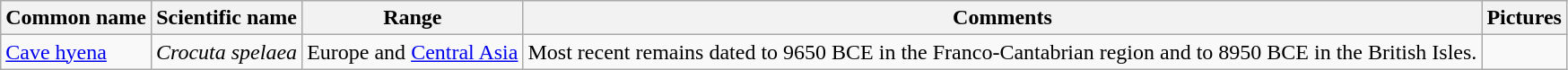<table class="wikitable">
<tr>
<th>Common name</th>
<th>Scientific name</th>
<th>Range</th>
<th class="unsortable">Comments</th>
<th class="unsortable">Pictures</th>
</tr>
<tr>
<td><a href='#'>Cave hyena</a></td>
<td><em>Crocuta spelaea</em></td>
<td>Europe and <a href='#'>Central Asia</a></td>
<td>Most recent remains dated to 9650 BCE in the Franco-Cantabrian region and to 8950 BCE in the British Isles.</td>
<td></td>
</tr>
</table>
